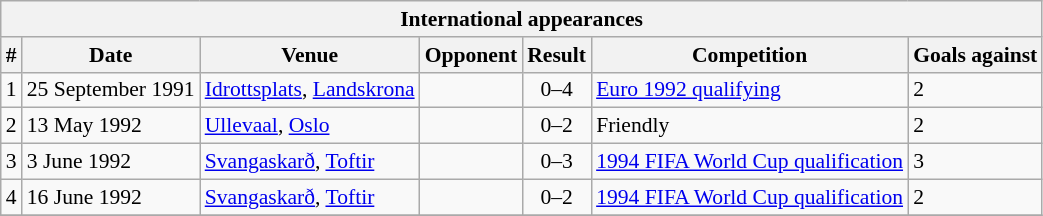<table class="wikitable collapsible collapsed" style="font-size:90%">
<tr>
<th colspan="7"><strong>International appearances</strong></th>
</tr>
<tr>
<th>#</th>
<th>Date</th>
<th>Venue</th>
<th>Opponent</th>
<th>Result</th>
<th>Competition</th>
<th>Goals against</th>
</tr>
<tr>
<td align="center">1</td>
<td>25 September 1991</td>
<td><a href='#'>Idrottsplats</a>, <a href='#'>Landskrona</a></td>
<td></td>
<td align="center">0–4</td>
<td><a href='#'>Euro 1992 qualifying</a></td>
<td>2</td>
</tr>
<tr>
<td align="center">2</td>
<td>13 May 1992</td>
<td><a href='#'>Ullevaal</a>, <a href='#'>Oslo</a></td>
<td></td>
<td align="center">0–2</td>
<td>Friendly</td>
<td>2</td>
</tr>
<tr>
<td align="center">3</td>
<td>3 June 1992</td>
<td><a href='#'>Svangaskarð</a>, <a href='#'>Toftir</a></td>
<td></td>
<td align="center">0–3</td>
<td><a href='#'>1994 FIFA World Cup qualification</a></td>
<td>3</td>
</tr>
<tr>
<td align="center">4</td>
<td>16 June 1992</td>
<td><a href='#'>Svangaskarð</a>, <a href='#'>Toftir</a></td>
<td></td>
<td align="center">0–2</td>
<td><a href='#'>1994 FIFA World Cup qualification</a></td>
<td>2</td>
</tr>
<tr>
</tr>
</table>
